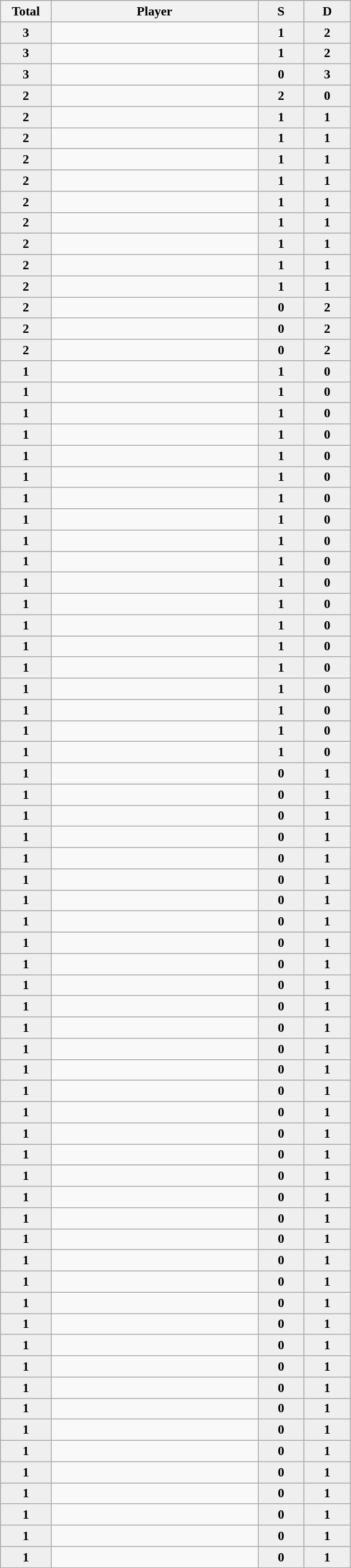<table class="wikitable" style="font-size:90%;">
<tr>
<th width=50>Total</th>
<th width=225>Player</th>
<th width=45 style="background:#efefef"> S </th>
<th width=45 style="background:#efefef"> D </th>
</tr>
<tr align=center>
<td bgcolor=#efefef><strong>3</strong></td>
<td align=left></td>
<td bgcolor=#efefef><strong>1</strong></td>
<td bgcolor=#efefef><strong>2</strong></td>
</tr>
<tr align=center>
<td bgcolor=#efefef><strong>3</strong></td>
<td align=left></td>
<td bgcolor=#efefef><strong>1</strong></td>
<td bgcolor=#efefef><strong>2</strong></td>
</tr>
<tr align=center>
<td bgcolor=#efefef><strong>3</strong></td>
<td align=left></td>
<td bgcolor=#efefef><strong>0</strong></td>
<td bgcolor=#efefef><strong>3</strong></td>
</tr>
<tr align=center>
<td bgcolor=#efefef><strong>2</strong></td>
<td align=left></td>
<td bgcolor=#efefef><strong>2</strong></td>
<td bgcolor=#efefef><strong>0</strong></td>
</tr>
<tr align=center>
<td bgcolor=#efefef><strong>2</strong></td>
<td align=left></td>
<td bgcolor=#efefef><strong>1</strong></td>
<td bgcolor=#efefef><strong>1</strong></td>
</tr>
<tr align=center>
<td bgcolor=#efefef><strong>2</strong></td>
<td align=left></td>
<td bgcolor=#efefef><strong>1</strong></td>
<td bgcolor=#efefef><strong>1</strong></td>
</tr>
<tr align=center>
<td bgcolor=#efefef><strong>2</strong></td>
<td align=left></td>
<td bgcolor=#efefef><strong>1</strong></td>
<td bgcolor=#efefef><strong>1</strong></td>
</tr>
<tr align=center>
<td bgcolor=#efefef><strong>2</strong></td>
<td align=left></td>
<td bgcolor=#efefef><strong>1</strong></td>
<td bgcolor=#efefef><strong>1</strong></td>
</tr>
<tr align=center>
<td bgcolor=#efefef><strong>2</strong></td>
<td align=left></td>
<td bgcolor=#efefef><strong>1</strong></td>
<td bgcolor=#efefef><strong>1</strong></td>
</tr>
<tr align=center>
<td bgcolor=#efefef><strong>2</strong></td>
<td align=left></td>
<td bgcolor=#efefef><strong>1</strong></td>
<td bgcolor=#efefef><strong>1</strong></td>
</tr>
<tr align=center>
<td bgcolor=#efefef><strong>2</strong></td>
<td align=left></td>
<td bgcolor=#efefef><strong>1</strong></td>
<td bgcolor=#efefef><strong>1</strong></td>
</tr>
<tr align=center>
<td bgcolor=#efefef><strong>2</strong></td>
<td align=left></td>
<td bgcolor=#efefef><strong>1</strong></td>
<td bgcolor=#efefef><strong>1</strong></td>
</tr>
<tr align=center>
<td bgcolor=#efefef><strong>2</strong></td>
<td align=left></td>
<td bgcolor=#efefef><strong>1</strong></td>
<td bgcolor=#efefef><strong>1</strong></td>
</tr>
<tr align=center>
<td bgcolor=#efefef><strong>2</strong></td>
<td align=left></td>
<td bgcolor=#efefef><strong>0</strong></td>
<td bgcolor=#efefef><strong>2</strong></td>
</tr>
<tr align=center>
<td bgcolor=#efefef><strong>2</strong></td>
<td align=left></td>
<td bgcolor=#efefef><strong>0</strong></td>
<td bgcolor=#efefef><strong>2</strong></td>
</tr>
<tr align=center>
<td bgcolor=#efefef><strong>2</strong></td>
<td align=left></td>
<td bgcolor=#efefef><strong>0</strong></td>
<td bgcolor=#efefef><strong>2</strong></td>
</tr>
<tr align=center>
<td bgcolor=#efefef><strong>1</strong></td>
<td align=left></td>
<td bgcolor=#efefef><strong>1</strong></td>
<td bgcolor=#efefef><strong>0</strong></td>
</tr>
<tr align=center>
<td bgcolor=#efefef><strong>1</strong></td>
<td align=left></td>
<td bgcolor=#efefef><strong>1</strong></td>
<td bgcolor=#efefef><strong>0</strong></td>
</tr>
<tr align=center>
<td bgcolor=#efefef><strong>1</strong></td>
<td align=left></td>
<td bgcolor=#efefef><strong>1</strong></td>
<td bgcolor=#efefef><strong>0</strong></td>
</tr>
<tr align=center>
<td bgcolor=#efefef><strong>1</strong></td>
<td align=left></td>
<td bgcolor=#efefef><strong>1</strong></td>
<td bgcolor=#efefef><strong>0</strong></td>
</tr>
<tr align=center>
<td bgcolor=#efefef><strong>1</strong></td>
<td align=left></td>
<td bgcolor=#efefef><strong>1</strong></td>
<td bgcolor=#efefef><strong>0</strong></td>
</tr>
<tr align=center>
<td bgcolor=#efefef><strong>1</strong></td>
<td align=left></td>
<td bgcolor=#efefef><strong>1</strong></td>
<td bgcolor=#efefef><strong>0</strong></td>
</tr>
<tr align=center>
<td bgcolor=#efefef><strong>1</strong></td>
<td align=left></td>
<td bgcolor=#efefef><strong>1</strong></td>
<td bgcolor=#efefef><strong>0</strong></td>
</tr>
<tr align=center>
<td bgcolor=#efefef><strong>1</strong></td>
<td align=left></td>
<td bgcolor=#efefef><strong>1</strong></td>
<td bgcolor=#efefef><strong>0</strong></td>
</tr>
<tr align=center>
<td bgcolor=#efefef><strong>1</strong></td>
<td align=left></td>
<td bgcolor=#efefef><strong>1</strong></td>
<td bgcolor=#efefef><strong>0</strong></td>
</tr>
<tr align=center>
<td bgcolor=#efefef><strong>1</strong></td>
<td align=left></td>
<td bgcolor=#efefef><strong>1</strong></td>
<td bgcolor=#efefef><strong>0</strong></td>
</tr>
<tr align=center>
<td bgcolor=#efefef><strong>1</strong></td>
<td align=left></td>
<td bgcolor=#efefef><strong>1</strong></td>
<td bgcolor=#efefef><strong>0</strong></td>
</tr>
<tr align=center>
<td bgcolor=#efefef><strong>1</strong></td>
<td align=left></td>
<td bgcolor=#efefef><strong>1</strong></td>
<td bgcolor=#efefef><strong>0</strong></td>
</tr>
<tr align=center>
<td bgcolor=#efefef><strong>1</strong></td>
<td align=left></td>
<td bgcolor=#efefef><strong>1</strong></td>
<td bgcolor=#efefef><strong>0</strong></td>
</tr>
<tr align=center>
<td bgcolor=#efefef><strong>1</strong></td>
<td align=left></td>
<td bgcolor=#efefef><strong>1</strong></td>
<td bgcolor=#efefef><strong>0</strong></td>
</tr>
<tr align=center>
<td bgcolor=#efefef><strong>1</strong></td>
<td align=left></td>
<td bgcolor=#efefef><strong>1</strong></td>
<td bgcolor=#efefef><strong>0</strong></td>
</tr>
<tr align=center>
<td bgcolor=#efefef><strong>1</strong></td>
<td align=left></td>
<td bgcolor=#efefef><strong>1</strong></td>
<td bgcolor=#efefef><strong>0</strong></td>
</tr>
<tr align=center>
<td bgcolor=#efefef><strong>1</strong></td>
<td align=left></td>
<td bgcolor=#efefef><strong>1</strong></td>
<td bgcolor=#efefef><strong>0</strong></td>
</tr>
<tr align=center>
<td bgcolor=#efefef><strong>1</strong></td>
<td align=left></td>
<td bgcolor=#efefef><strong>1</strong></td>
<td bgcolor=#efefef><strong>0</strong></td>
</tr>
<tr align=center>
<td bgcolor=#efefef><strong>1</strong></td>
<td align=left></td>
<td bgcolor=#efefef><strong>1</strong></td>
<td bgcolor=#efefef><strong>0</strong></td>
</tr>
<tr align=center>
<td bgcolor=#efefef><strong>1</strong></td>
<td align=left></td>
<td bgcolor=#efefef><strong>0</strong></td>
<td bgcolor=#efefef><strong>1</strong></td>
</tr>
<tr align=center>
<td bgcolor=#efefef><strong>1</strong></td>
<td align=left></td>
<td bgcolor=#efefef><strong>0</strong></td>
<td bgcolor=#efefef><strong>1</strong></td>
</tr>
<tr align=center>
<td bgcolor=#efefef><strong>1</strong></td>
<td align=left></td>
<td bgcolor=#efefef><strong>0</strong></td>
<td bgcolor=#efefef><strong>1</strong></td>
</tr>
<tr align=center>
<td bgcolor=#efefef><strong>1</strong></td>
<td align=left></td>
<td bgcolor=#efefef><strong>0</strong></td>
<td bgcolor=#efefef><strong>1</strong></td>
</tr>
<tr align=center>
<td bgcolor=#efefef><strong>1</strong></td>
<td align=left></td>
<td bgcolor=#efefef><strong>0</strong></td>
<td bgcolor=#efefef><strong>1</strong></td>
</tr>
<tr align=center>
<td bgcolor=#efefef><strong>1</strong></td>
<td align=left></td>
<td bgcolor=#efefef><strong>0</strong></td>
<td bgcolor=#efefef><strong>1</strong></td>
</tr>
<tr align=center>
<td bgcolor=#efefef><strong>1</strong></td>
<td align=left></td>
<td bgcolor=#efefef><strong>0</strong></td>
<td bgcolor=#efefef><strong>1</strong></td>
</tr>
<tr align=center>
<td bgcolor=#efefef><strong>1</strong></td>
<td align=left></td>
<td bgcolor=#efefef><strong>0</strong></td>
<td bgcolor=#efefef><strong>1</strong></td>
</tr>
<tr align=center>
<td bgcolor=#efefef><strong>1</strong></td>
<td align=left></td>
<td bgcolor=#efefef><strong>0</strong></td>
<td bgcolor=#efefef><strong>1</strong></td>
</tr>
<tr align=center>
<td bgcolor=#efefef><strong>1</strong></td>
<td align=left></td>
<td bgcolor=#efefef><strong>0</strong></td>
<td bgcolor=#efefef><strong>1</strong></td>
</tr>
<tr align=center>
<td bgcolor=#efefef><strong>1</strong></td>
<td align=left></td>
<td bgcolor=#efefef><strong>0</strong></td>
<td bgcolor=#efefef><strong>1</strong></td>
</tr>
<tr align=center>
<td bgcolor=#efefef><strong>1</strong></td>
<td align=left></td>
<td bgcolor=#efefef><strong>0</strong></td>
<td bgcolor=#efefef><strong>1</strong></td>
</tr>
<tr align=center>
<td bgcolor=#efefef><strong>1</strong></td>
<td align=left></td>
<td bgcolor=#efefef><strong>0</strong></td>
<td bgcolor=#efefef><strong>1</strong></td>
</tr>
<tr align=center>
<td bgcolor=#efefef><strong>1</strong></td>
<td align=left></td>
<td bgcolor=#efefef><strong>0</strong></td>
<td bgcolor=#efefef><strong>1</strong></td>
</tr>
<tr align=center>
<td bgcolor=#efefef><strong>1</strong></td>
<td align=left></td>
<td bgcolor=#efefef><strong>0</strong></td>
<td bgcolor=#efefef><strong>1</strong></td>
</tr>
<tr align=center>
<td bgcolor=#efefef><strong>1</strong></td>
<td align=left></td>
<td bgcolor=#efefef><strong>0</strong></td>
<td bgcolor=#efefef><strong>1</strong></td>
</tr>
<tr align=center>
<td bgcolor=#efefef><strong>1</strong></td>
<td align=left></td>
<td bgcolor=#efefef><strong>0</strong></td>
<td bgcolor=#efefef><strong>1</strong></td>
</tr>
<tr align=center>
<td bgcolor=#efefef><strong>1</strong></td>
<td align=left></td>
<td bgcolor=#efefef><strong>0</strong></td>
<td bgcolor=#efefef><strong>1</strong></td>
</tr>
<tr align=center>
<td bgcolor=#efefef><strong>1</strong></td>
<td align=left></td>
<td bgcolor=#efefef><strong>0</strong></td>
<td bgcolor=#efefef><strong>1</strong></td>
</tr>
<tr align=center>
<td bgcolor=#efefef><strong>1</strong></td>
<td align=left></td>
<td bgcolor=#efefef><strong>0</strong></td>
<td bgcolor=#efefef><strong>1</strong></td>
</tr>
<tr align=center>
<td bgcolor=#efefef><strong>1</strong></td>
<td align=left></td>
<td bgcolor=#efefef><strong>0</strong></td>
<td bgcolor=#efefef><strong>1</strong></td>
</tr>
<tr align=center>
<td bgcolor=#efefef><strong>1</strong></td>
<td align=left></td>
<td bgcolor=#efefef><strong>0</strong></td>
<td bgcolor=#efefef><strong>1</strong></td>
</tr>
<tr align=center>
<td bgcolor=#efefef><strong>1</strong></td>
<td align=left></td>
<td bgcolor=#efefef><strong>0</strong></td>
<td bgcolor=#efefef><strong>1</strong></td>
</tr>
<tr align=center>
<td bgcolor=#efefef><strong>1</strong></td>
<td align=left></td>
<td bgcolor=#efefef><strong>0</strong></td>
<td bgcolor=#efefef><strong>1</strong></td>
</tr>
<tr align=center>
<td bgcolor=#efefef><strong>1</strong></td>
<td align=left></td>
<td bgcolor=#efefef><strong>0</strong></td>
<td bgcolor=#efefef><strong>1</strong></td>
</tr>
<tr align=center>
<td bgcolor=#efefef><strong>1</strong></td>
<td align=left></td>
<td bgcolor=#efefef><strong>0</strong></td>
<td bgcolor=#efefef><strong>1</strong></td>
</tr>
<tr align=center>
<td bgcolor=#efefef><strong>1</strong></td>
<td align=left></td>
<td bgcolor=#efefef><strong>0</strong></td>
<td bgcolor=#efefef><strong>1</strong></td>
</tr>
<tr align=center>
<td bgcolor=#efefef><strong>1</strong></td>
<td align=left></td>
<td bgcolor=#efefef><strong>0</strong></td>
<td bgcolor=#efefef><strong>1</strong></td>
</tr>
<tr align=center>
<td bgcolor=#efefef><strong>1</strong></td>
<td align=left></td>
<td bgcolor=#efefef><strong>0</strong></td>
<td bgcolor=#efefef><strong>1</strong></td>
</tr>
<tr align=center>
<td bgcolor=#efefef><strong>1</strong></td>
<td align=left></td>
<td bgcolor=#efefef><strong>0</strong></td>
<td bgcolor=#efefef><strong>1</strong></td>
</tr>
<tr align=center>
<td bgcolor=#efefef><strong>1</strong></td>
<td align=left></td>
<td bgcolor=#efefef><strong>0</strong></td>
<td bgcolor=#efefef><strong>1</strong></td>
</tr>
<tr align=center>
<td bgcolor=#efefef><strong>1</strong></td>
<td align=left></td>
<td bgcolor=#efefef><strong>0</strong></td>
<td bgcolor=#efefef><strong>1</strong></td>
</tr>
<tr align=center>
<td bgcolor=#efefef><strong>1</strong></td>
<td align=left></td>
<td bgcolor=#efefef><strong>0</strong></td>
<td bgcolor=#efefef><strong>1</strong></td>
</tr>
<tr align=center>
<td bgcolor=#efefef><strong>1</strong></td>
<td align=left></td>
<td bgcolor=#efefef><strong>0</strong></td>
<td bgcolor=#efefef><strong>1</strong></td>
</tr>
<tr align=center>
<td bgcolor=#efefef><strong>1</strong></td>
<td align=left></td>
<td bgcolor=#efefef><strong>0</strong></td>
<td bgcolor=#efefef><strong>1</strong></td>
</tr>
<tr align=center>
<td bgcolor=#efefef><strong>1</strong></td>
<td align=left></td>
<td bgcolor=#efefef><strong>0</strong></td>
<td bgcolor=#efefef><strong>1</strong></td>
</tr>
<tr align=center>
<td bgcolor=#efefef><strong>1</strong></td>
<td align=left></td>
<td bgcolor=#efefef><strong>0</strong></td>
<td bgcolor=#efefef><strong>1</strong></td>
</tr>
<tr align=center>
<td bgcolor=#efefef><strong>1</strong></td>
<td align=left></td>
<td bgcolor=#efefef><strong>0</strong></td>
<td bgcolor=#efefef><strong>1</strong></td>
</tr>
</table>
